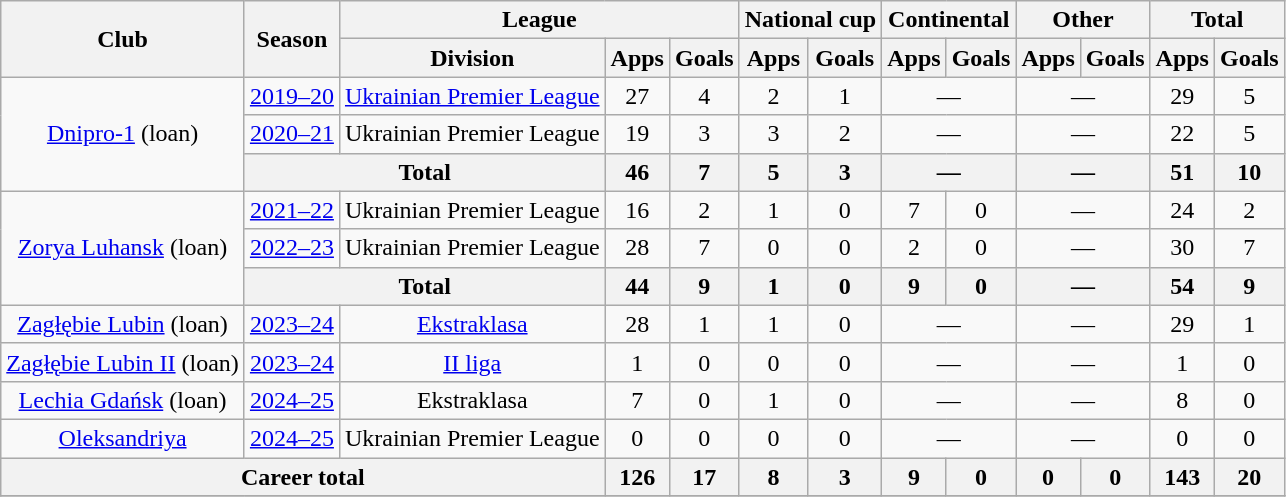<table class="wikitable" style="text-align:center">
<tr>
<th rowspan="2">Club</th>
<th rowspan="2">Season</th>
<th colspan="3">League</th>
<th colspan="2">National cup</th>
<th colspan="2">Continental</th>
<th colspan="2">Other</th>
<th colspan="2">Total</th>
</tr>
<tr>
<th>Division</th>
<th>Apps</th>
<th>Goals</th>
<th>Apps</th>
<th>Goals</th>
<th>Apps</th>
<th>Goals</th>
<th>Apps</th>
<th>Goals</th>
<th>Apps</th>
<th>Goals</th>
</tr>
<tr>
<td rowspan="3"><a href='#'>Dnipro-1</a> (loan)</td>
<td><a href='#'>2019–20</a></td>
<td><a href='#'>Ukrainian Premier League</a></td>
<td>27</td>
<td>4</td>
<td>2</td>
<td>1</td>
<td colspan="2">—</td>
<td colspan="2">—</td>
<td>29</td>
<td>5</td>
</tr>
<tr>
<td><a href='#'>2020–21</a></td>
<td>Ukrainian Premier League</td>
<td>19</td>
<td>3</td>
<td>3</td>
<td>2</td>
<td colspan="2">—</td>
<td colspan="2">—</td>
<td>22</td>
<td>5</td>
</tr>
<tr>
<th colspan="2">Total</th>
<th>46</th>
<th>7</th>
<th>5</th>
<th>3</th>
<th colspan="2">—</th>
<th colspan="2">—</th>
<th>51</th>
<th>10</th>
</tr>
<tr>
<td rowspan="3"><a href='#'>Zorya Luhansk</a> (loan)</td>
<td><a href='#'>2021–22</a></td>
<td>Ukrainian Premier League</td>
<td>16</td>
<td>2</td>
<td>1</td>
<td>0</td>
<td>7</td>
<td>0</td>
<td colspan="2">—</td>
<td>24</td>
<td>2</td>
</tr>
<tr>
<td><a href='#'>2022–23</a></td>
<td>Ukrainian Premier League</td>
<td>28</td>
<td>7</td>
<td>0</td>
<td>0</td>
<td>2</td>
<td>0</td>
<td colspan="2">—</td>
<td>30</td>
<td>7</td>
</tr>
<tr>
<th colspan="2">Total</th>
<th>44</th>
<th>9</th>
<th>1</th>
<th>0</th>
<th>9</th>
<th>0</th>
<th colspan="2">—</th>
<th>54</th>
<th>9</th>
</tr>
<tr>
<td><a href='#'>Zagłębie Lubin</a> (loan)</td>
<td><a href='#'>2023–24</a></td>
<td><a href='#'>Ekstraklasa</a></td>
<td>28</td>
<td>1</td>
<td>1</td>
<td>0</td>
<td colspan="2">—</td>
<td colspan="2">—</td>
<td>29</td>
<td>1</td>
</tr>
<tr>
<td><a href='#'>Zagłębie Lubin II</a> (loan)</td>
<td><a href='#'>2023–24</a></td>
<td><a href='#'>II liga</a></td>
<td>1</td>
<td>0</td>
<td>0</td>
<td>0</td>
<td colspan="2">—</td>
<td colspan="2">—</td>
<td>1</td>
<td>0</td>
</tr>
<tr>
<td><a href='#'>Lechia Gdańsk</a> (loan)</td>
<td><a href='#'>2024–25</a></td>
<td>Ekstraklasa</td>
<td>7</td>
<td>0</td>
<td>1</td>
<td>0</td>
<td colspan="2">—</td>
<td colspan="2">—</td>
<td>8</td>
<td>0</td>
</tr>
<tr>
<td><a href='#'>Oleksandriya</a></td>
<td><a href='#'>2024–25</a></td>
<td>Ukrainian Premier League</td>
<td>0</td>
<td>0</td>
<td>0</td>
<td>0</td>
<td colspan="2">—</td>
<td colspan="2">—</td>
<td>0</td>
<td>0</td>
</tr>
<tr>
<th colspan="3">Career total</th>
<th>126</th>
<th>17</th>
<th>8</th>
<th>3</th>
<th>9</th>
<th>0</th>
<th>0</th>
<th>0</th>
<th>143</th>
<th>20</th>
</tr>
<tr>
</tr>
</table>
